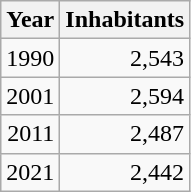<table cellspacing="0" cellpadding="0">
<tr>
<td valign="top"><br><table class="wikitable sortable zebra hintergrundfarbe5">
<tr>
<th>Year</th>
<th>Inhabitants</th>
</tr>
<tr align="right">
<td>1990</td>
<td>2,543</td>
</tr>
<tr align="right">
<td>2001</td>
<td>2,594</td>
</tr>
<tr align="right">
<td>2011</td>
<td>2,487</td>
</tr>
<tr align="right">
<td>2021</td>
<td>2,442</td>
</tr>
</table>
</td>
</tr>
</table>
